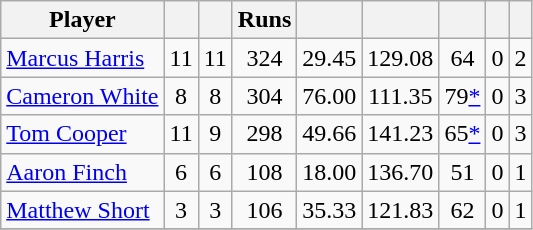<table class="wikitable sortable" style="text-align: center;">
<tr>
<th class="unsortable">Player</th>
<th></th>
<th></th>
<th>Runs</th>
<th></th>
<th></th>
<th></th>
<th></th>
<th></th>
</tr>
<tr>
<td style="text-align:left"><a href='#'>Marcus Harris</a></td>
<td>11</td>
<td>11</td>
<td>324</td>
<td>29.45</td>
<td>129.08</td>
<td>64</td>
<td>0</td>
<td>2</td>
</tr>
<tr>
<td style="text-align:left"><a href='#'>Cameron White</a></td>
<td>8</td>
<td>8</td>
<td>304</td>
<td>76.00</td>
<td>111.35</td>
<td>79<a href='#'>*</a></td>
<td>0</td>
<td>3</td>
</tr>
<tr>
<td style="text-align:left"><a href='#'>Tom Cooper</a></td>
<td>11</td>
<td>9</td>
<td>298</td>
<td>49.66</td>
<td>141.23</td>
<td>65<a href='#'>*</a></td>
<td>0</td>
<td>3</td>
</tr>
<tr>
<td style="text-align:left"><a href='#'>Aaron Finch</a></td>
<td>6</td>
<td>6</td>
<td>108</td>
<td>18.00</td>
<td>136.70</td>
<td>51</td>
<td>0</td>
<td>1</td>
</tr>
<tr>
<td style="text-align:left"><a href='#'>Matthew Short</a></td>
<td>3</td>
<td>3</td>
<td>106</td>
<td>35.33</td>
<td>121.83</td>
<td>62</td>
<td>0</td>
<td>1</td>
</tr>
<tr>
</tr>
</table>
